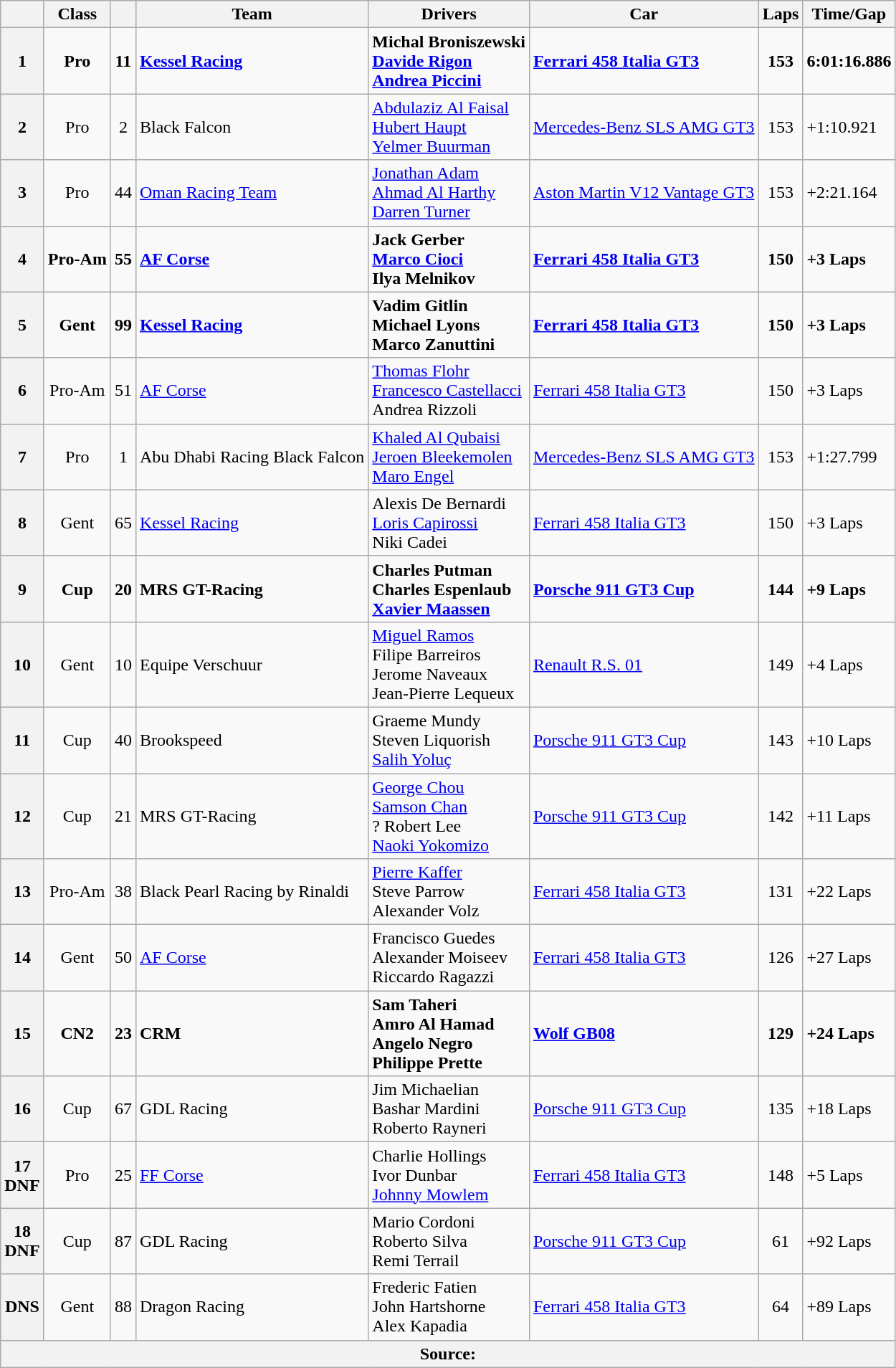<table class="wikitable" style="font-size: 100%;">
<tr>
<th></th>
<th>Class</th>
<th></th>
<th>Team</th>
<th>Drivers</th>
<th>Car</th>
<th>Laps</th>
<th>Time/Gap</th>
</tr>
<tr>
<th>1</th>
<td align="center"><strong>Pro</strong></td>
<td align="center"><strong>11</strong></td>
<td><strong> <a href='#'>Kessel Racing</a></strong></td>
<td><strong> Michal Broniszewski<br> <a href='#'>Davide Rigon</a><br> <a href='#'>Andrea Piccini</a></strong></td>
<td><a href='#'><strong>Ferrari 458 Italia GT3</strong></a></td>
<td align="center"><strong>153</strong></td>
<td><strong>6:01:16.886</strong></td>
</tr>
<tr>
<th>2</th>
<td align="center">Pro</td>
<td align="center">2</td>
<td> Black Falcon</td>
<td> <a href='#'>Abdulaziz Al Faisal</a><br> <a href='#'>Hubert Haupt</a><br> <a href='#'>Yelmer Buurman</a></td>
<td><a href='#'>Mercedes-Benz SLS AMG GT3</a></td>
<td align="center">153</td>
<td>+1:10.921</td>
</tr>
<tr>
<th>3</th>
<td align="center">Pro</td>
<td align="center">44</td>
<td> <a href='#'>Oman Racing Team</a></td>
<td> <a href='#'>Jonathan Adam</a><br> <a href='#'>Ahmad Al Harthy</a><br> <a href='#'>Darren Turner</a></td>
<td><a href='#'>Aston Martin V12 Vantage GT3</a></td>
<td align="center">153</td>
<td>+2:21.164</td>
</tr>
<tr>
<th>4</th>
<td align="center"><strong>Pro-Am</strong></td>
<td align="center"><strong>55</strong></td>
<td><strong> <a href='#'>AF Corse</a></strong></td>
<td><strong> Jack Gerber<br> <a href='#'>Marco Cioci</a><br> Ilya Melnikov</strong></td>
<td><a href='#'><strong>Ferrari 458 Italia GT3</strong></a></td>
<td align="center"><strong>150</strong></td>
<td><strong>+3 Laps</strong></td>
</tr>
<tr>
<th>5</th>
<td align="center"><strong>Gent</strong></td>
<td align="center"><strong>99</strong></td>
<td><strong> <a href='#'>Kessel Racing</a></strong></td>
<td><strong> Vadim Gitlin <br> Michael Lyons <br> Marco Zanuttini</strong></td>
<td><a href='#'><strong>Ferrari 458 Italia GT3</strong></a></td>
<td align="center"><strong>150</strong></td>
<td><strong>+3 Laps</strong></td>
</tr>
<tr>
<th>6</th>
<td align="center">Pro-Am</td>
<td align="center">51</td>
<td> <a href='#'>AF Corse</a></td>
<td> <a href='#'>Thomas Flohr</a><br> <a href='#'>Francesco Castellacci</a><br> Andrea Rizzoli</td>
<td><a href='#'>Ferrari 458 Italia GT3</a></td>
<td align="center">150</td>
<td>+3 Laps</td>
</tr>
<tr>
<th>7</th>
<td align="center">Pro</td>
<td align="center">1</td>
<td> Abu Dhabi Racing Black Falcon</td>
<td> <a href='#'>Khaled Al Qubaisi</a><br> <a href='#'>Jeroen Bleekemolen</a><br> <a href='#'>Maro Engel</a></td>
<td><a href='#'>Mercedes-Benz SLS AMG GT3</a></td>
<td align="center">153</td>
<td>+1:27.799</td>
</tr>
<tr>
<th>8</th>
<td align="center">Gent</td>
<td align="center">65</td>
<td> <a href='#'>Kessel Racing</a></td>
<td> Alexis De Bernardi<br> <a href='#'>Loris Capirossi</a><br> Niki Cadei</td>
<td><a href='#'>Ferrari 458 Italia GT3</a></td>
<td align="center">150</td>
<td>+3 Laps</td>
</tr>
<tr>
<th>9</th>
<td align="center"><strong>Cup</strong></td>
<td align="center"><strong>20</strong></td>
<td><strong> MRS GT-Racing</strong></td>
<td><strong> Charles Putman<br> Charles Espenlaub <br> <a href='#'>Xavier Maassen</a></strong></td>
<td><a href='#'><strong>Porsche 911 GT3 Cup</strong></a></td>
<td align="center"><strong>144</strong></td>
<td><strong>+9 Laps</strong></td>
</tr>
<tr>
<th>10</th>
<td align="center">Gent</td>
<td align="center">10</td>
<td> Equipe Verschuur</td>
<td> <a href='#'>Miguel Ramos</a><br> Filipe Barreiros<br> Jerome Naveaux<br> Jean-Pierre Lequeux</td>
<td><a href='#'>Renault R.S. 01</a></td>
<td align="center">149</td>
<td>+4 Laps</td>
</tr>
<tr>
<th>11</th>
<td align="center">Cup</td>
<td align="center">40</td>
<td> Brookspeed</td>
<td> Graeme Mundy<br> Steven Liquorish <br> <a href='#'>Salih Yoluç</a></td>
<td><a href='#'>Porsche 911 GT3 Cup</a></td>
<td align="center">143</td>
<td>+10 Laps</td>
</tr>
<tr>
<th>12</th>
<td align="center">Cup</td>
<td align="center">21</td>
<td> MRS GT-Racing</td>
<td> <a href='#'>George Chou</a><br> <a href='#'>Samson Chan</a><br>? Robert Lee<br> <a href='#'>Naoki Yokomizo</a></td>
<td><a href='#'>Porsche 911 GT3 Cup</a></td>
<td align="center">142</td>
<td>+11 Laps</td>
</tr>
<tr>
<th>13</th>
<td align="center">Pro-Am</td>
<td align="center">38</td>
<td> Black Pearl Racing by Rinaldi</td>
<td> <a href='#'>Pierre Kaffer</a><br> Steve Parrow<br> Alexander Volz</td>
<td><a href='#'>Ferrari 458 Italia GT3</a></td>
<td align="center">131</td>
<td>+22 Laps</td>
</tr>
<tr>
<th>14</th>
<td align="center">Gent</td>
<td align="center">50</td>
<td> <a href='#'>AF Corse</a></td>
<td> Francisco Guedes<br> Alexander Moiseev <br> Riccardo Ragazzi</td>
<td><a href='#'>Ferrari 458 Italia GT3</a></td>
<td align="center">126</td>
<td>+27 Laps</td>
</tr>
<tr>
<th>15</th>
<td align="center"><strong>CN2</strong></td>
<td align="center"><strong>23</strong></td>
<td><strong> CRM</strong></td>
<td><strong> Sam Taheri <br> Amro Al Hamad <br> Angelo Negro<br> Philippe Prette</strong></td>
<td><strong><a href='#'>Wolf GB08</a></strong></td>
<td align="center"><strong>129</strong></td>
<td><strong>+24 Laps</strong></td>
</tr>
<tr>
<th>16</th>
<td align="center">Cup</td>
<td align="center">67</td>
<td> GDL Racing</td>
<td> Jim Michaelian<br> Bashar Mardini <br> Roberto Rayneri</td>
<td><a href='#'>Porsche 911 GT3 Cup</a></td>
<td align="center">135</td>
<td>+18 Laps</td>
</tr>
<tr>
<th>17<br>DNF</th>
<td align="center">Pro</td>
<td align="center">25</td>
<td> <a href='#'>FF Corse</a></td>
<td> Charlie Hollings <br> Ivor Dunbar<br> <a href='#'>Johnny Mowlem</a></td>
<td><a href='#'>Ferrari 458 Italia GT3</a></td>
<td align="center">148</td>
<td>+5 Laps</td>
</tr>
<tr>
<th>18<br>DNF</th>
<td align="center">Cup</td>
<td align="center">87</td>
<td> GDL Racing</td>
<td> Mario Cordoni<br> Roberto Silva<br> Remi Terrail</td>
<td><a href='#'>Porsche 911 GT3 Cup</a></td>
<td align="center">61</td>
<td>+92 Laps</td>
</tr>
<tr>
<th>DNS</th>
<td align="center">Gent</td>
<td align="center">88</td>
<td> Dragon Racing</td>
<td> Frederic Fatien <br> John Hartshorne <br> Alex Kapadia</td>
<td><a href='#'>Ferrari 458 Italia GT3</a></td>
<td align="center">64</td>
<td>+89 Laps</td>
</tr>
<tr>
<th colspan="8">Source:</th>
</tr>
</table>
